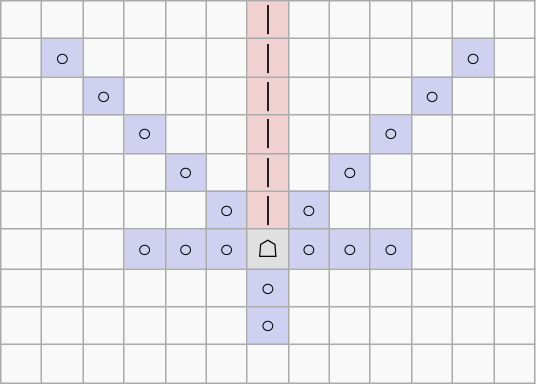<table border="1" class="wikitable">
<tr align=center>
<td width="20"> </td>
<td width="20"> </td>
<td width="20"> </td>
<td width="20"> </td>
<td width="20"> </td>
<td width="20"> </td>
<td width="20" style="background:#f0d0d0;">│</td>
<td width="20"> </td>
<td width="20"> </td>
<td width="20"> </td>
<td width="20"> </td>
<td width="20"> </td>
<td width="20"> </td>
</tr>
<tr align=center>
<td> </td>
<td style="background:#d0d0f0;">○</td>
<td> </td>
<td> </td>
<td> </td>
<td> </td>
<td style="background:#f0d0d0;">│</td>
<td> </td>
<td> </td>
<td> </td>
<td> </td>
<td style="background:#d0d0f0;">○</td>
<td> </td>
</tr>
<tr align=center>
<td> </td>
<td> </td>
<td style="background:#d0d0f0;">○</td>
<td> </td>
<td> </td>
<td> </td>
<td style="background:#f0d0d0;">│</td>
<td> </td>
<td> </td>
<td> </td>
<td style="background:#d0d0f0;">○</td>
<td> </td>
<td> </td>
</tr>
<tr align=center>
<td> </td>
<td> </td>
<td> </td>
<td style="background:#d0d0f0;">○</td>
<td> </td>
<td> </td>
<td style="background:#f0d0d0;">│</td>
<td> </td>
<td> </td>
<td style="background:#d0d0f0;">○</td>
<td> </td>
<td> </td>
<td> </td>
</tr>
<tr align=center>
<td> </td>
<td> </td>
<td> </td>
<td> </td>
<td style="background:#d0d0f0;">○</td>
<td> </td>
<td style="background:#f0d0d0;">│</td>
<td> </td>
<td style="background:#d0d0f0;">○</td>
<td> </td>
<td> </td>
<td> </td>
<td> </td>
</tr>
<tr align=center>
<td> </td>
<td> </td>
<td> </td>
<td> </td>
<td> </td>
<td style="background:#d0d0f0;">○</td>
<td style="background:#f0d0d0;">│</td>
<td style="background:#d0d0f0;">○</td>
<td> </td>
<td> </td>
<td> </td>
<td> </td>
<td> </td>
</tr>
<tr align=center>
<td> </td>
<td> </td>
<td> </td>
<td style="background:#d0d0f0;">○</td>
<td style="background:#d0d0f0;">○</td>
<td style="background:#d0d0f0;">○</td>
<td style="background:#e0e0e0;">☖</td>
<td style="background:#d0d0f0;">○</td>
<td style="background:#d0d0f0;">○</td>
<td style="background:#d0d0f0;">○</td>
<td> </td>
<td> </td>
<td> </td>
</tr>
<tr align=center>
<td> </td>
<td> </td>
<td> </td>
<td> </td>
<td> </td>
<td> </td>
<td style="background:#d0d0f0;">○</td>
<td> </td>
<td> </td>
<td> </td>
<td> </td>
<td> </td>
<td> </td>
</tr>
<tr align=center>
<td> </td>
<td> </td>
<td> </td>
<td> </td>
<td> </td>
<td> </td>
<td style="background:#d0d0f0;">○</td>
<td> </td>
<td> </td>
<td> </td>
<td> </td>
<td> </td>
<td> </td>
</tr>
<tr align=center>
<td> </td>
<td> </td>
<td> </td>
<td> </td>
<td> </td>
<td> </td>
<td> </td>
<td> </td>
<td> </td>
<td> </td>
<td> </td>
<td> </td>
<td> </td>
</tr>
</table>
